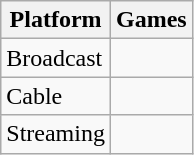<table class="wikitable">
<tr>
<th>Platform</th>
<th>Games</th>
</tr>
<tr>
<td>Broadcast</td>
<td></td>
</tr>
<tr>
<td>Cable</td>
<td></td>
</tr>
<tr>
<td>Streaming</td>
<td></td>
</tr>
</table>
